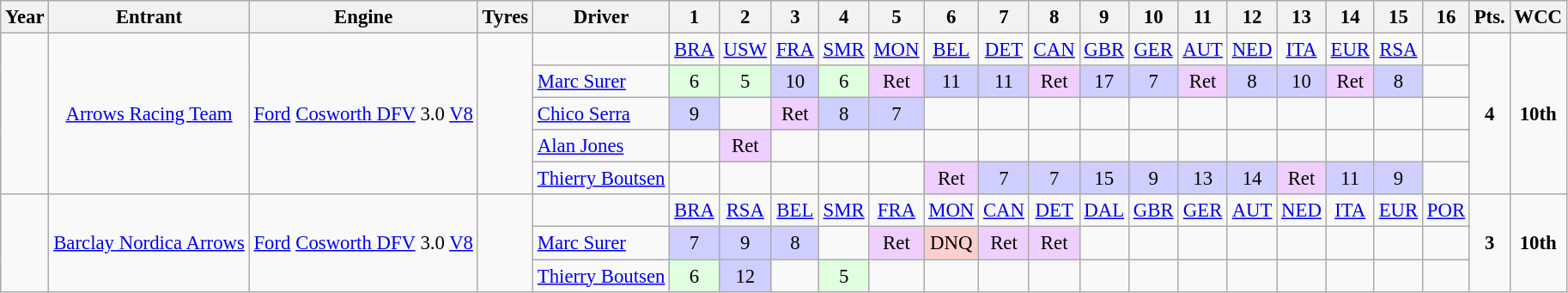<table class="wikitable" style="text-align:center; font-size:95%">
<tr>
<th>Year</th>
<th>Entrant</th>
<th>Engine</th>
<th>Tyres</th>
<th>Driver</th>
<th>1</th>
<th>2</th>
<th>3</th>
<th>4</th>
<th>5</th>
<th>6</th>
<th>7</th>
<th>8</th>
<th>9</th>
<th>10</th>
<th>11</th>
<th>12</th>
<th>13</th>
<th>14</th>
<th>15</th>
<th>16</th>
<th>Pts.</th>
<th>WCC</th>
</tr>
<tr>
<td rowspan="5"></td>
<td rowspan="5"><a href='#'>Arrows Racing Team</a></td>
<td rowspan="5"><a href='#'>Ford</a> <a href='#'>Cosworth DFV</a> 3.0 <a href='#'>V8</a></td>
<td rowspan="5"></td>
<td></td>
<td><a href='#'>BRA</a></td>
<td><a href='#'>USW</a></td>
<td><a href='#'>FRA</a></td>
<td><a href='#'>SMR</a></td>
<td><a href='#'>MON</a></td>
<td><a href='#'>BEL</a></td>
<td><a href='#'>DET</a></td>
<td><a href='#'>CAN</a></td>
<td><a href='#'>GBR</a></td>
<td><a href='#'>GER</a></td>
<td><a href='#'>AUT</a></td>
<td><a href='#'>NED</a></td>
<td><a href='#'>ITA</a></td>
<td><a href='#'>EUR</a></td>
<td><a href='#'>RSA</a></td>
<td></td>
<td rowspan="5"><strong>4</strong></td>
<td rowspan="5"><strong>10th</strong></td>
</tr>
<tr>
<td align="left"><a href='#'>Marc Surer</a></td>
<td style="background:#dfffdf;">6</td>
<td style="background:#dfffdf;">5</td>
<td style="background:#cfcfff;">10</td>
<td style="background:#dfffdf;">6</td>
<td style="background:#efcfff;">Ret</td>
<td style="background:#cfcfff;">11</td>
<td style="background:#cfcfff;">11</td>
<td style="background:#efcfff;">Ret</td>
<td style="background:#cfcfff;">17</td>
<td style="background:#cfcfff;">7</td>
<td style="background:#efcfff;">Ret</td>
<td style="background:#cfcfff;">8</td>
<td style="background:#cfcfff;">10</td>
<td style="background:#efcfff;">Ret</td>
<td style="background:#cfcfff;">8</td>
<td></td>
</tr>
<tr>
<td align="left"><a href='#'>Chico Serra</a></td>
<td style="background:#cfcfff;">9</td>
<td></td>
<td style="background:#efcfff;">Ret</td>
<td style="background:#cfcfff;">8</td>
<td style="background:#cfcfff;">7</td>
<td></td>
<td></td>
<td></td>
<td></td>
<td></td>
<td></td>
<td></td>
<td></td>
<td></td>
<td></td>
<td></td>
</tr>
<tr>
<td align="left"><a href='#'>Alan Jones</a></td>
<td></td>
<td style="background:#efcfff;">Ret</td>
<td></td>
<td></td>
<td></td>
<td></td>
<td></td>
<td></td>
<td></td>
<td></td>
<td></td>
<td></td>
<td></td>
<td></td>
<td></td>
<td></td>
</tr>
<tr>
<td align="left"><a href='#'>Thierry Boutsen</a></td>
<td></td>
<td></td>
<td></td>
<td></td>
<td></td>
<td style="background:#efcfff;">Ret</td>
<td style="background:#cfcfff;">7</td>
<td style="background:#cfcfff;">7</td>
<td style="background:#cfcfff;">15</td>
<td style="background:#cfcfff;">9</td>
<td style="background:#cfcfff;">13</td>
<td style="background:#cfcfff;">14</td>
<td style="background:#efcfff;">Ret</td>
<td style="background:#cfcfff;">11</td>
<td style="background:#cfcfff;">9</td>
<td></td>
</tr>
<tr>
<td rowspan="3"></td>
<td rowspan="3"><a href='#'>Barclay Nordica Arrows</a></td>
<td rowspan="3"><a href='#'>Ford</a> <a href='#'>Cosworth DFV</a> 3.0 <a href='#'>V8</a></td>
<td rowspan="3"></td>
<td></td>
<td><a href='#'>BRA</a></td>
<td><a href='#'>RSA</a></td>
<td><a href='#'>BEL</a></td>
<td><a href='#'>SMR</a></td>
<td><a href='#'>FRA</a></td>
<td><a href='#'>MON</a></td>
<td><a href='#'>CAN</a></td>
<td><a href='#'>DET</a></td>
<td><a href='#'>DAL</a></td>
<td><a href='#'>GBR</a></td>
<td><a href='#'>GER</a></td>
<td><a href='#'>AUT</a></td>
<td><a href='#'>NED</a></td>
<td><a href='#'>ITA</a></td>
<td><a href='#'>EUR</a></td>
<td><a href='#'>POR</a></td>
<td rowspan="3"><strong>3</strong></td>
<td rowspan="3"><strong>10th</strong></td>
</tr>
<tr>
<td align="left"><a href='#'>Marc Surer</a></td>
<td style="background:#cfcfff;">7</td>
<td style="background:#cfcfff;">9</td>
<td style="background:#cfcfff;">8</td>
<td></td>
<td style="background:#efcfff;">Ret</td>
<td style="background:#ffcfcf;">DNQ</td>
<td style="background:#efcfff;">Ret</td>
<td style="background:#efcfff;">Ret</td>
<td></td>
<td></td>
<td></td>
<td></td>
<td></td>
<td></td>
<td></td>
<td></td>
</tr>
<tr>
<td align="left"><a href='#'>Thierry Boutsen</a></td>
<td style="background:#dfffdf;">6</td>
<td style="background:#cfcfff;">12</td>
<td></td>
<td style="background:#dfffdf;">5</td>
<td></td>
<td></td>
<td></td>
<td></td>
<td></td>
<td></td>
<td></td>
<td></td>
<td></td>
<td></td>
<td></td>
<td></td>
</tr>
</table>
